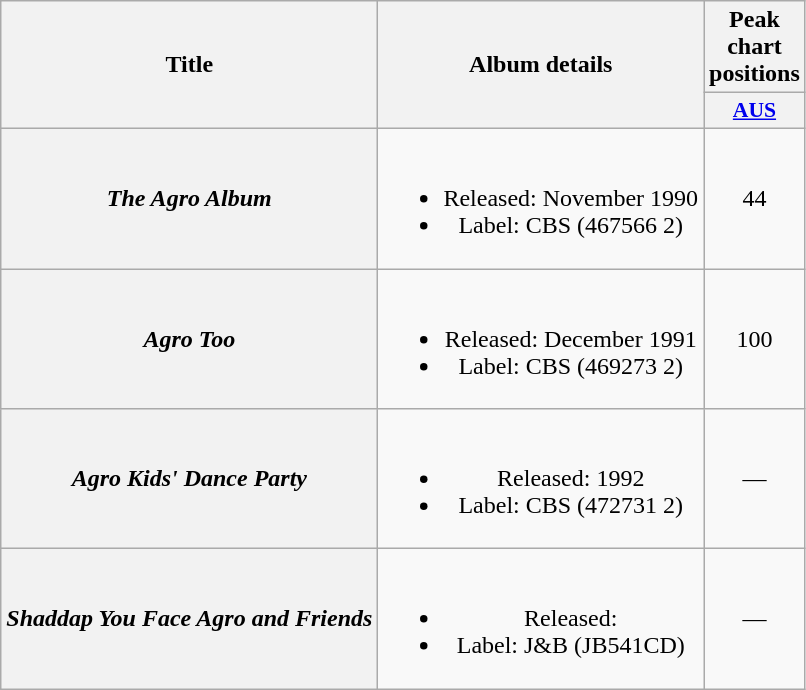<table class="wikitable plainrowheaders" style="text-align:center">
<tr>
<th scope="col" rowspan="2">Title</th>
<th scope="col" rowspan="2">Album details</th>
<th scope="col" colspan="1">Peak chart positions</th>
</tr>
<tr>
<th scope="col" style="width:3em; font-size:90%"><a href='#'>AUS</a><br></th>
</tr>
<tr>
<th scope="row"><em>The Agro Album</em></th>
<td><br><ul><li>Released: November 1990</li><li>Label: CBS (467566 2)</li></ul></td>
<td>44</td>
</tr>
<tr>
<th scope="row"><em>Agro Too</em></th>
<td><br><ul><li>Released: December 1991</li><li>Label: CBS (469273 2)</li></ul></td>
<td>100</td>
</tr>
<tr>
<th scope="row"><em>Agro Kids' Dance Party</em></th>
<td><br><ul><li>Released: 1992</li><li>Label: CBS (472731 2)</li></ul></td>
<td>—</td>
</tr>
<tr>
<th scope="row"><em>Shaddap You Face Agro and Friends</em></th>
<td><br><ul><li>Released:</li><li>Label: J&B (JB541CD)</li></ul></td>
<td>—</td>
</tr>
</table>
